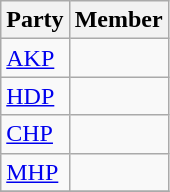<table class="wikitable">
<tr>
<th>Party</th>
<th colspan="2">Member</th>
</tr>
<tr>
<td><a href='#'>AKP</a></td>
<td></td>
</tr>
<tr>
<td><a href='#'>HDP</a></td>
<td></td>
</tr>
<tr>
<td><a href='#'>CHP</a></td>
<td></td>
</tr>
<tr>
<td><a href='#'>MHP</a></td>
<td></td>
</tr>
<tr>
</tr>
</table>
